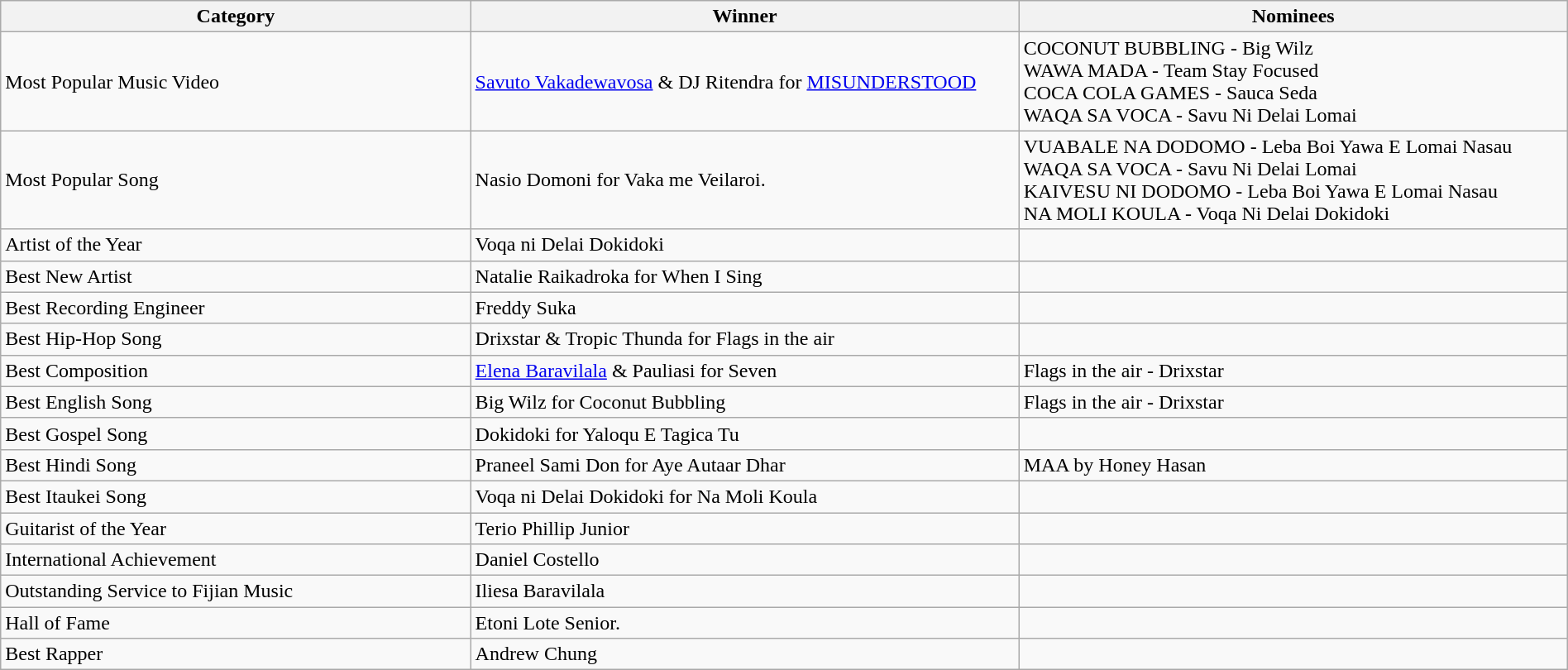<table style="width:100%;" class="wikitable sortable">
<tr>
<th style="width:30%;">Category</th>
<th style="width:35%;">Winner</th>
<th style="width:35%;">Nominees</th>
</tr>
<tr>
<td>Most Popular Music Video</td>
<td><a href='#'>Savuto Vakadewavosa</a> & DJ Ritendra for <a href='#'>MISUNDERSTOOD</a></td>
<td>COCONUT BUBBLING - Big Wilz <br> WAWA MADA - Team Stay Focused <br> COCA COLA GAMES - Sauca Seda <br> WAQA SA VOCA - Savu Ni Delai Lomai</td>
</tr>
<tr>
<td>Most Popular Song</td>
<td>Nasio Domoni for Vaka me Veilaroi.</td>
<td>VUABALE NA DODOMO - Leba Boi Yawa E Lomai Nasau <br> WAQA SA VOCA - Savu Ni Delai Lomai <br> KAIVESU NI DODOMO - Leba Boi Yawa E Lomai Nasau <br> NA MOLI KOULA - Voqa Ni Delai Dokidoki</td>
</tr>
<tr>
<td>Artist of the Year</td>
<td>Voqa ni Delai Dokidoki</td>
<td></td>
</tr>
<tr>
<td>Best New Artist</td>
<td>Natalie Raikadroka for When I Sing</td>
<td></td>
</tr>
<tr>
<td>Best Recording Engineer</td>
<td>Freddy Suka</td>
<td></td>
</tr>
<tr>
<td>Best Hip-Hop Song</td>
<td>Drixstar & Tropic Thunda for Flags in the air</td>
<td></td>
</tr>
<tr>
<td>Best Composition</td>
<td><a href='#'>Elena Baravilala</a> & Pauliasi for Seven</td>
<td>Flags in the air - Drixstar</td>
</tr>
<tr>
<td>Best English Song</td>
<td>Big Wilz for Coconut Bubbling</td>
<td>Flags in the air - Drixstar</td>
</tr>
<tr>
<td>Best Gospel Song</td>
<td>Dokidoki for Yaloqu E Tagica Tu</td>
<td></td>
</tr>
<tr>
<td>Best Hindi Song</td>
<td>Praneel Sami Don for Aye Autaar Dhar</td>
<td>MAA by Honey Hasan</td>
</tr>
<tr>
<td>Best Itaukei Song</td>
<td>Voqa ni Delai Dokidoki for Na Moli Koula</td>
<td></td>
</tr>
<tr>
<td>Guitarist of the Year</td>
<td>Terio Phillip Junior</td>
<td></td>
</tr>
<tr>
<td>International Achievement</td>
<td>Daniel Costello</td>
<td></td>
</tr>
<tr>
<td>Outstanding Service to Fijian Music</td>
<td>Iliesa Baravilala</td>
<td></td>
</tr>
<tr>
<td>Hall of Fame</td>
<td>Etoni Lote Senior.</td>
<td></td>
</tr>
<tr>
<td>Best Rapper</td>
<td>Andrew Chung</td>
<td></td>
</tr>
</table>
